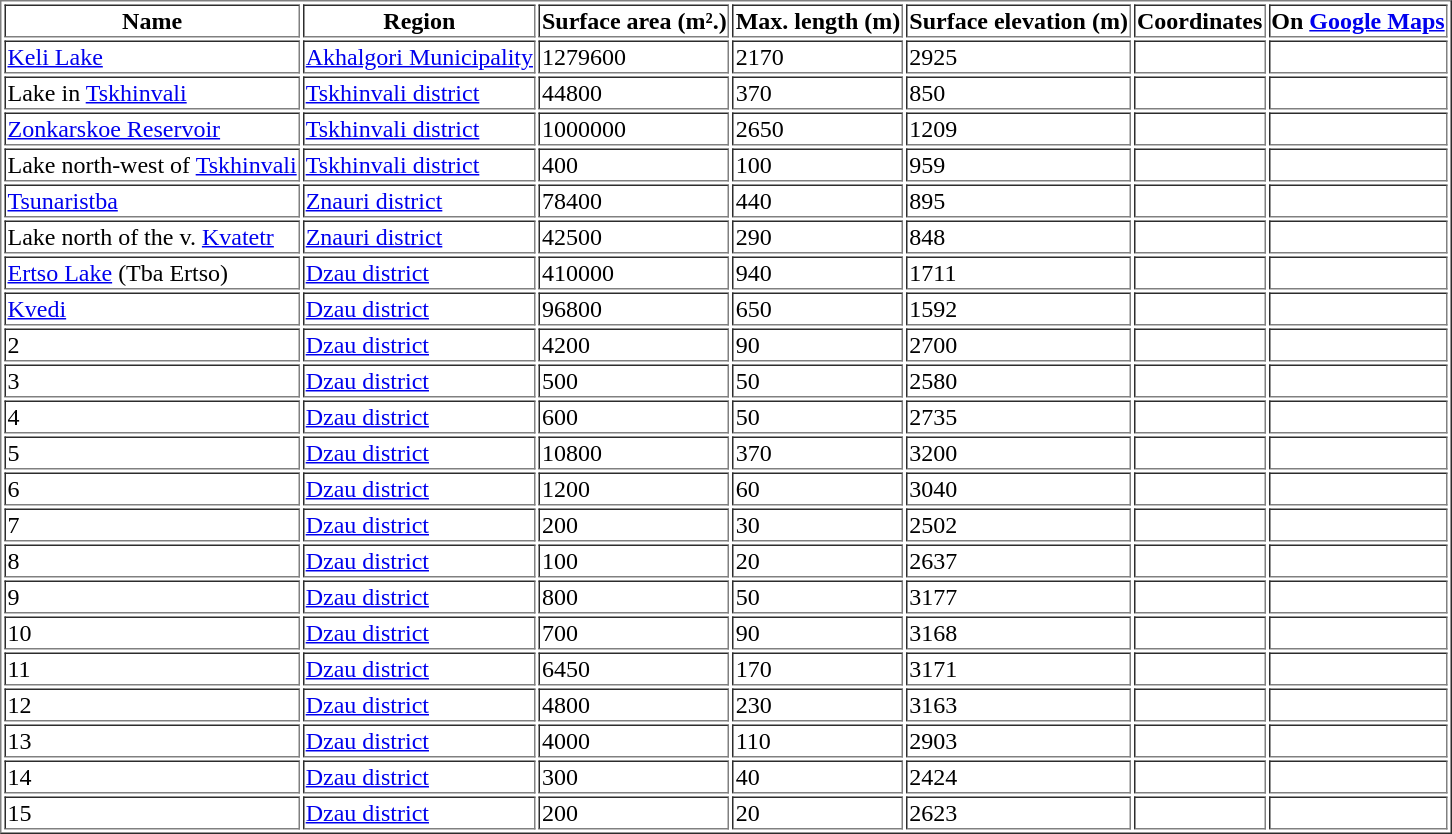<table class="standard sortable" border="1">
<tr>
<th>Name</th>
<th>Region</th>
<th>Surface area (m².)</th>
<th>Max. length (m)</th>
<th>Surface elevation (m)</th>
<th>Coordinates</th>
<th>On <a href='#'>Google Maps</a></th>
</tr>
<tr>
<td><a href='#'>Keli Lake</a></td>
<td><a href='#'>Akhalgori Municipality</a></td>
<td>1279600</td>
<td>2170</td>
<td>2925</td>
<td></td>
<td></td>
</tr>
<tr>
<td>Lake in <a href='#'>Tskhinvali</a></td>
<td><a href='#'>Tskhinvali district</a></td>
<td>44800</td>
<td>370</td>
<td>850</td>
<td></td>
<td></td>
</tr>
<tr>
<td><a href='#'>Zonkarskoe Reservoir</a></td>
<td><a href='#'>Tskhinvali district</a></td>
<td>1000000</td>
<td>2650</td>
<td>1209</td>
<td></td>
<td></td>
</tr>
<tr>
<td>Lake north-west of <a href='#'>Tskhinvali</a></td>
<td><a href='#'>Tskhinvali district</a></td>
<td>400</td>
<td>100</td>
<td>959</td>
<td></td>
<td></td>
</tr>
<tr>
<td><a href='#'>Tsunaristba</a></td>
<td><a href='#'>Znauri district</a></td>
<td>78400</td>
<td>440</td>
<td>895</td>
<td></td>
<td></td>
</tr>
<tr>
<td>Lake north of the v. <a href='#'>Kvatetr</a></td>
<td><a href='#'>Znauri district</a></td>
<td>42500</td>
<td>290</td>
<td>848</td>
<td></td>
<td></td>
</tr>
<tr>
<td><a href='#'>Ertso Lake</a> (Tba Ertso)</td>
<td><a href='#'>Dzau district</a></td>
<td>410000</td>
<td>940</td>
<td>1711</td>
<td></td>
<td></td>
</tr>
<tr>
<td><a href='#'>Kvedi</a></td>
<td><a href='#'>Dzau district</a></td>
<td>96800</td>
<td>650</td>
<td>1592</td>
<td></td>
<td></td>
</tr>
<tr>
<td>2</td>
<td><a href='#'>Dzau district</a></td>
<td>4200</td>
<td>90</td>
<td>2700</td>
<td></td>
<td></td>
</tr>
<tr>
<td>3</td>
<td><a href='#'>Dzau district</a></td>
<td>500</td>
<td>50</td>
<td>2580</td>
<td></td>
<td></td>
</tr>
<tr>
<td>4</td>
<td><a href='#'>Dzau district</a></td>
<td>600</td>
<td>50</td>
<td>2735</td>
<td></td>
<td></td>
</tr>
<tr>
<td>5</td>
<td><a href='#'>Dzau district</a></td>
<td>10800</td>
<td>370</td>
<td>3200</td>
<td></td>
<td></td>
</tr>
<tr>
<td>6</td>
<td><a href='#'>Dzau district</a></td>
<td>1200</td>
<td>60</td>
<td>3040</td>
<td></td>
<td></td>
</tr>
<tr>
<td>7</td>
<td><a href='#'>Dzau district</a></td>
<td>200</td>
<td>30</td>
<td>2502</td>
<td></td>
<td></td>
</tr>
<tr>
<td>8</td>
<td><a href='#'>Dzau district</a></td>
<td>100</td>
<td>20</td>
<td>2637</td>
<td></td>
<td></td>
</tr>
<tr>
<td>9</td>
<td><a href='#'>Dzau district</a></td>
<td>800</td>
<td>50</td>
<td>3177</td>
<td></td>
<td></td>
</tr>
<tr>
<td>10</td>
<td><a href='#'>Dzau district</a></td>
<td>700</td>
<td>90</td>
<td>3168</td>
<td></td>
<td></td>
</tr>
<tr>
<td>11</td>
<td><a href='#'>Dzau district</a></td>
<td>6450</td>
<td>170</td>
<td>3171</td>
<td></td>
<td></td>
</tr>
<tr>
<td>12</td>
<td><a href='#'>Dzau district</a></td>
<td>4800</td>
<td>230</td>
<td>3163</td>
<td></td>
<td></td>
</tr>
<tr>
<td>13</td>
<td><a href='#'>Dzau district</a></td>
<td>4000</td>
<td>110</td>
<td>2903</td>
<td></td>
<td></td>
</tr>
<tr>
<td>14</td>
<td><a href='#'>Dzau district</a></td>
<td>300</td>
<td>40</td>
<td>2424</td>
<td></td>
<td></td>
</tr>
<tr>
<td>15</td>
<td><a href='#'>Dzau district</a></td>
<td>200</td>
<td>20</td>
<td>2623</td>
<td></td>
<td></td>
</tr>
</table>
